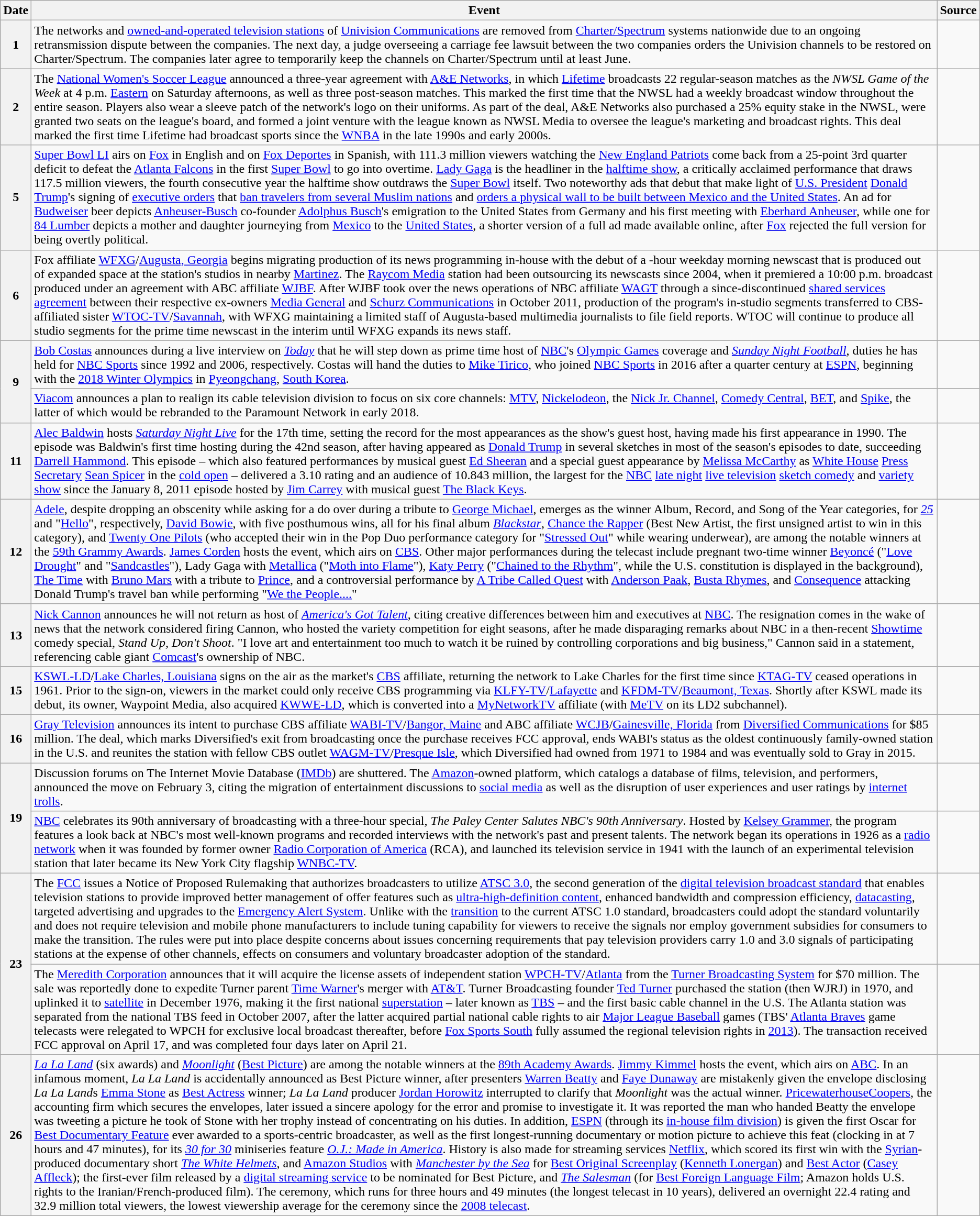<table class="wikitable">
<tr>
<th>Date</th>
<th>Event</th>
<th>Source</th>
</tr>
<tr>
<th>1</th>
<td>The networks and <a href='#'>owned-and-operated television stations</a> of <a href='#'>Univision Communications</a> are removed from <a href='#'>Charter/Spectrum</a> systems nationwide due to an ongoing retransmission dispute between the companies. The next day, a judge overseeing a carriage fee lawsuit between the two companies orders the Univision channels to be restored on Charter/Spectrum. The companies later agree to temporarily keep the channels on Charter/Spectrum until at least June.</td>
<td><br></td>
</tr>
<tr>
<th>2</th>
<td>The <a href='#'>National Women's Soccer League</a> announced a three-year agreement with <a href='#'>A&E Networks</a>, in which <a href='#'>Lifetime</a> broadcasts 22 regular-season matches as the <em>NWSL Game of the Week</em> at 4 p.m. <a href='#'>Eastern</a> on Saturday afternoons, as well as three post-season matches. This marked the first time that the NWSL had a weekly broadcast window throughout the entire season. Players also wear a sleeve patch of the network's logo on their uniforms. As part of the deal, A&E Networks also purchased a 25% equity stake in the NWSL, were granted two seats on the league's board, and formed a joint venture with the league known as NWSL Media to oversee the league's marketing and broadcast rights. This deal marked the first time Lifetime had broadcast sports since the <a href='#'>WNBA</a> in the late 1990s and early 2000s.</td>
<td></td>
</tr>
<tr>
<th>5</th>
<td><a href='#'>Super Bowl LI</a> airs on <a href='#'>Fox</a> in English and on <a href='#'>Fox Deportes</a> in Spanish, with 111.3 million viewers watching the <a href='#'>New England Patriots</a> come back from a 25-point 3rd quarter deficit to defeat the <a href='#'>Atlanta Falcons</a> in the first <a href='#'>Super Bowl</a> to go into overtime. <a href='#'>Lady Gaga</a> is the headliner in the <a href='#'>halftime show</a>, a critically acclaimed performance that draws 117.5 million viewers, the fourth consecutive year the halftime show outdraws the <a href='#'>Super Bowl</a> itself. Two noteworthy ads that debut that make light of <a href='#'>U.S. President</a> <a href='#'>Donald Trump</a>'s signing of <a href='#'>executive orders</a> that <a href='#'>ban travelers from several Muslim nations</a> and <a href='#'>orders a physical wall to be built between Mexico and the United States</a>. An ad for <a href='#'>Budweiser</a> beer depicts <a href='#'>Anheuser-Busch</a> co-founder <a href='#'>Adolphus Busch</a>'s emigration to the United States from Germany and his first meeting with <a href='#'>Eberhard Anheuser</a>, while one for <a href='#'>84 Lumber</a> depicts a mother and daughter journeying from <a href='#'>Mexico</a> to the <a href='#'>United States</a>, a shorter version of a full ad made available online, after <a href='#'>Fox</a> rejected the full version for being overtly political.</td>
<td><br><br></td>
</tr>
<tr>
<th>6</th>
<td>Fox affiliate <a href='#'>WFXG</a>/<a href='#'>Augusta, Georgia</a> begins migrating production of its news programming in-house with the debut of a -hour weekday morning newscast that is produced out of expanded space at the station's studios in nearby <a href='#'>Martinez</a>. The <a href='#'>Raycom Media</a> station had been outsourcing its newscasts since 2004, when it premiered a 10:00 p.m. broadcast produced under an agreement with ABC affiliate <a href='#'>WJBF</a>. After WJBF took over the news operations of NBC affiliate <a href='#'>WAGT</a> through a since-discontinued <a href='#'>shared services agreement</a> between their respective ex-owners <a href='#'>Media General</a> and <a href='#'>Schurz Communications</a> in October 2011, production of the program's in-studio segments transferred to CBS-affiliated sister <a href='#'>WTOC-TV</a>/<a href='#'>Savannah</a>, with WFXG maintaining a limited staff of Augusta-based multimedia journalists to file field reports. WTOC will continue to produce all studio segments for the prime time newscast in the interim until WFXG expands its news staff.</td>
<td></td>
</tr>
<tr>
<th rowspan="2">9</th>
<td><a href='#'>Bob Costas</a> announces during a live interview on <em><a href='#'>Today</a></em> that he will step down as prime time host of <a href='#'>NBC</a>'s <a href='#'>Olympic Games</a> coverage and <em><a href='#'>Sunday Night Football</a></em>, duties he has held for <a href='#'>NBC Sports</a> since 1992 and 2006, respectively. Costas will hand the duties to <a href='#'>Mike Tirico</a>, who joined <a href='#'>NBC Sports</a> in 2016 after a quarter century at <a href='#'>ESPN</a>, beginning with the <a href='#'>2018 Winter Olympics</a> in <a href='#'>Pyeongchang</a>, <a href='#'>South Korea</a>.</td>
<td></td>
</tr>
<tr>
<td><a href='#'>Viacom</a> announces a plan to realign its cable television division to focus on six core channels: <a href='#'>MTV</a>, <a href='#'>Nickelodeon</a>, the <a href='#'>Nick Jr. Channel</a>, <a href='#'>Comedy Central</a>, <a href='#'>BET</a>, and <a href='#'>Spike</a>, the latter of which would be rebranded to the Paramount Network in early 2018.</td>
<td></td>
</tr>
<tr>
<th>11</th>
<td><a href='#'>Alec Baldwin</a> hosts <em><a href='#'>Saturday Night Live</a></em> for the 17th time, setting the record for the most appearances as the show's guest host, having made his first appearance in 1990. The episode was Baldwin's first time hosting during the 42nd season, after having appeared as <a href='#'>Donald Trump</a> in several sketches in most of the season's episodes to date, succeeding <a href='#'>Darrell Hammond</a>. This episode – which also featured performances by musical guest <a href='#'>Ed Sheeran</a> and a special guest appearance by <a href='#'>Melissa McCarthy</a> as <a href='#'>White House</a> <a href='#'>Press Secretary</a> <a href='#'>Sean Spicer</a> in the <a href='#'>cold open</a> – delivered a 3.10 rating and an audience of 10.843 million, the largest for the <a href='#'>NBC</a> <a href='#'>late night</a> <a href='#'>live television</a> <a href='#'>sketch comedy</a> and <a href='#'>variety show</a> since the January 8, 2011 episode hosted by <a href='#'>Jim Carrey</a> with musical guest <a href='#'>The Black Keys</a>.</td>
<td></td>
</tr>
<tr>
<th>12</th>
<td><a href='#'>Adele</a>, despite dropping an obscenity while asking for a do over during a tribute to <a href='#'>George Michael</a>, emerges as the winner Album, Record, and Song of the Year categories, for <em><a href='#'>25</a></em> and "<a href='#'>Hello</a>", respectively, <a href='#'>David Bowie</a>, with five posthumous wins, all for his final album <em><a href='#'>Blackstar</a></em>, <a href='#'>Chance the Rapper</a> (Best New Artist, the first unsigned artist to win in this category), and <a href='#'>Twenty One Pilots</a> (who accepted their win in the Pop Duo performance category for "<a href='#'>Stressed Out</a>" while wearing underwear), are among the notable winners at the <a href='#'>59th Grammy Awards</a>. <a href='#'>James Corden</a> hosts the event, which airs on <a href='#'>CBS</a>. Other major performances during the telecast include pregnant two-time winner <a href='#'>Beyoncé</a> ("<a href='#'>Love Drought</a>" and "<a href='#'>Sandcastles</a>"), Lady Gaga with <a href='#'>Metallica</a> ("<a href='#'>Moth into Flame</a>"), <a href='#'>Katy Perry</a> ("<a href='#'>Chained to the Rhythm</a>", while the U.S. constitution is displayed in the background), <a href='#'>The Time</a> with <a href='#'>Bruno Mars</a> with a tribute to <a href='#'>Prince</a>, and a controversial performance by <a href='#'>A Tribe Called Quest</a> with <a href='#'>Anderson Paak</a>, <a href='#'>Busta Rhymes</a>, and <a href='#'>Consequence</a> attacking Donald Trump's travel ban while performing "<a href='#'>We the People....</a>"</td>
<td></td>
</tr>
<tr>
<th>13</th>
<td><a href='#'>Nick Cannon</a> announces he will not return as host of <em><a href='#'>America's Got Talent</a></em>, citing creative differences between him and executives at <a href='#'>NBC</a>. The resignation comes in the wake of news that the network considered firing Cannon, who hosted the variety competition for eight seasons, after he made disparaging remarks about NBC in a then-recent <a href='#'>Showtime</a> comedy special, <em>Stand Up, Don't Shoot</em>. "I love art and entertainment too much to watch it be ruined by controlling corporations and big business," Cannon said in a statement, referencing cable giant <a href='#'>Comcast</a>'s ownership of NBC.</td>
<td></td>
</tr>
<tr>
<th>15</th>
<td><a href='#'>KSWL-LD</a>/<a href='#'>Lake Charles, Louisiana</a> signs on the air as the market's <a href='#'>CBS</a> affiliate, returning the network to Lake Charles for the first time since <a href='#'>KTAG-TV</a> ceased operations in 1961. Prior to the sign-on, viewers in the market could only receive CBS programming via <a href='#'>KLFY-TV</a>/<a href='#'>Lafayette</a> and <a href='#'>KFDM-TV</a>/<a href='#'>Beaumont, Texas</a>. Shortly after KSWL made its debut, its owner, Waypoint Media, also acquired <a href='#'>KWWE-LD</a>, which is converted into a <a href='#'>MyNetworkTV</a> affiliate (with <a href='#'>MeTV</a> on its LD2 subchannel).</td>
<td></td>
</tr>
<tr>
<th>16</th>
<td><a href='#'>Gray Television</a> announces its intent to purchase CBS affiliate <a href='#'>WABI-TV</a>/<a href='#'>Bangor, Maine</a> and ABC affiliate <a href='#'>WCJB</a>/<a href='#'>Gainesville, Florida</a> from <a href='#'>Diversified Communications</a> for $85 million. The deal, which marks Diversified's exit from broadcasting once the purchase receives FCC approval, ends WABI's status as the oldest continuously family-owned station in the U.S. and reunites the station with fellow CBS outlet <a href='#'>WAGM-TV</a>/<a href='#'>Presque Isle</a>, which Diversified had owned from 1971 to 1984 and was eventually sold to Gray in 2015.</td>
<td></td>
</tr>
<tr>
<th rowspan="2">19</th>
<td>Discussion forums on The Internet Movie Database (<a href='#'>IMDb</a>) are shuttered. The <a href='#'>Amazon</a>-owned platform, which catalogs a database of films, television, and performers, announced the move on February 3, citing the migration of entertainment discussions to <a href='#'>social media</a> as well as the disruption of user experiences and user ratings by <a href='#'>internet trolls</a>.</td>
<td></td>
</tr>
<tr>
<td><a href='#'>NBC</a> celebrates its 90th anniversary of broadcasting with a three-hour special, <em>The Paley Center Salutes NBC's 90th Anniversary</em>. Hosted by <a href='#'>Kelsey Grammer</a>, the program features a look back at NBC's most well-known programs and recorded interviews with the network's past and present talents. The network began its operations in 1926 as a <a href='#'>radio network</a> when it was founded by former owner <a href='#'>Radio Corporation of America</a> (RCA), and launched its television service in 1941 with the launch of an experimental television station that later became its New York City flagship <a href='#'>WNBC-TV</a>.</td>
<td></td>
</tr>
<tr>
<th rowspan=2>23</th>
<td>The <a href='#'>FCC</a> issues a Notice of Proposed Rulemaking that authorizes broadcasters to utilize <a href='#'>ATSC 3.0</a>, the second generation of the <a href='#'>digital television broadcast standard</a> that enables television stations to provide improved better management of offer features such as <a href='#'>ultra-high-definition content</a>, enhanced bandwidth and compression efficiency, <a href='#'>datacasting</a>, targeted advertising and upgrades to the <a href='#'>Emergency Alert System</a>. Unlike with the <a href='#'>transition</a> to the current ATSC 1.0 standard, broadcasters could adopt the standard voluntarily and does not require television and mobile phone manufacturers to include tuning capability for viewers to receive the signals nor employ government subsidies for consumers to make the transition. The rules were put into place despite concerns about issues concerning requirements that pay television providers carry 1.0 and 3.0 signals of participating stations at the expense of other channels, effects on consumers and voluntary broadcaster adoption of the standard.</td>
<td></td>
</tr>
<tr>
<td>The <a href='#'>Meredith Corporation</a> announces that it will acquire the license assets of independent station <a href='#'>WPCH-TV</a>/<a href='#'>Atlanta</a> from the <a href='#'>Turner Broadcasting System</a> for $70 million. The sale was reportedly done to expedite Turner parent <a href='#'>Time Warner</a>'s merger with <a href='#'>AT&T</a>. Turner Broadcasting founder <a href='#'>Ted Turner</a> purchased the station (then WJRJ) in 1970, and uplinked it to <a href='#'>satellite</a> in December 1976, making it the first national <a href='#'>superstation</a> – later known as <a href='#'>TBS</a> – and the first basic cable channel in the U.S. The Atlanta station was separated from the national TBS feed in October 2007, after the latter acquired partial national cable rights to air <a href='#'>Major League Baseball</a> games (TBS' <a href='#'>Atlanta Braves</a> game telecasts were relegated to WPCH for exclusive local broadcast thereafter, before <a href='#'>Fox Sports South</a> fully assumed the regional television rights in <a href='#'>2013</a>). The transaction received FCC approval on April 17, and was completed four days later on April 21.</td>
<td><br></td>
</tr>
<tr>
<th>26</th>
<td><em><a href='#'>La La Land</a></em> (six awards) and <em><a href='#'>Moonlight</a></em> (<a href='#'>Best Picture</a>) are among the notable winners at the <a href='#'>89th Academy Awards</a>. <a href='#'>Jimmy Kimmel</a> hosts the event, which airs on <a href='#'>ABC</a>. In an infamous moment, <em>La La Land</em> is accidentally announced as Best Picture winner, after presenters <a href='#'>Warren Beatty</a> and <a href='#'>Faye Dunaway</a> are mistakenly given the envelope disclosing <em>La La Land</em>s <a href='#'>Emma Stone</a> as <a href='#'>Best Actress</a> winner; <em>La La Land</em> producer <a href='#'>Jordan Horowitz</a> interrupted to clarify that <em>Moonlight</em> was the actual winner. <a href='#'>PricewaterhouseCoopers</a>, the accounting firm which secures the envelopes, later issued a sincere apology for the error and promise to investigate it. It was reported the man who handed Beatty the envelope was tweeting a picture he took of Stone with her trophy instead of concentrating on his duties. In addition, <a href='#'>ESPN</a> (through its <a href='#'>in-house film division</a>) is given the first Oscar for <a href='#'>Best Documentary Feature</a> ever awarded to a sports-centric broadcaster, as well as the first longest-running documentary or motion picture to achieve this feat (clocking in at 7 hours and 47 minutes), for its <em><a href='#'>30 for 30</a></em> miniseries feature <em><a href='#'>O.J.: Made in America</a></em>. History is also made for streaming services <a href='#'>Netflix</a>, which scored its first win with the <a href='#'>Syrian</a>-produced documentary short <em><a href='#'>The White Helmets</a></em>, and <a href='#'>Amazon Studios</a> with <em><a href='#'>Manchester by the Sea</a></em> for <a href='#'>Best Original Screenplay</a> (<a href='#'>Kenneth Lonergan</a>) and <a href='#'>Best Actor</a> (<a href='#'>Casey Affleck</a>); the first-ever film released by a <a href='#'>digital streaming service</a> to be nominated for Best Picture, and <em><a href='#'>The Salesman</a></em> (for <a href='#'>Best Foreign Language Film</a>; Amazon holds U.S. rights to the Iranian/French-produced film). The ceremony, which runs for three hours and 49 minutes (the longest telecast in 10 years), delivered an overnight 22.4 rating and 32.9 million total viewers, the lowest viewership average for the ceremony since the <a href='#'>2008 telecast</a>.</td>
<td><br><br><br><br></td>
</tr>
</table>
